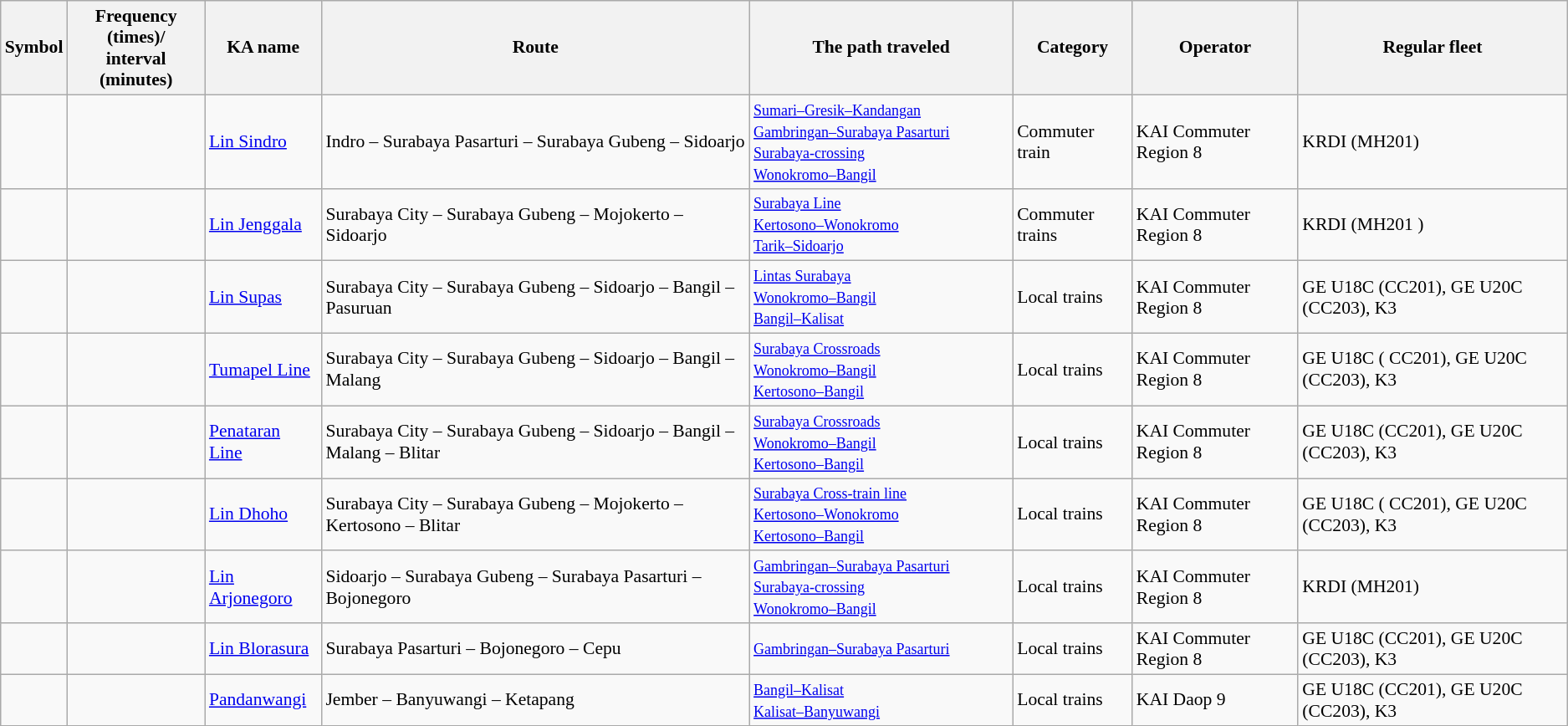<table class="wikitable sortable" style="font-size:90%">
<tr>
<th>Symbol</th>
<th>Frequency (times)/<br>interval (minutes)</th>
<th>KA name</th>
<th class="unsortable">Route</th>
<th class="unsortable">The path traveled</th>
<th>Category</th>
<th>Operator</th>
<th>Regular fleet</th>
</tr>
<tr>
<td></td>
<td></td>
<td><a href='#'>Lin Sindro</a></td>
<td>Indro – Surabaya Pasarturi – Surabaya Gubeng – Sidoarjo</td>
<td><small><a href='#'>Sumari–Gresik–Kandangan</a></small><br><a href='#'><small>Gambringan–Surabaya Pasarturi</small></a><br><small><a href='#'>Surabaya-crossing</a></small><br><small><a href='#'>Wonokromo–Bangil</a></small></td>
<td>Commuter train</td>
<td>KAI Commuter Region 8</td>
<td>KRDI (MH201)</td>
</tr>
<tr>
<td></td>
<td></td>
<td><a href='#'>Lin Jenggala</a></td>
<td>Surabaya City – Surabaya Gubeng – Mojokerto – Sidoarjo</td>
<td><small><a href='#'>Surabaya Line</a></small><br><small><a href='#'>Kertosono–Wonokromo</a></small><br><a href='#'><small>Tarik–Sidoarjo</small></a></td>
<td>Commuter trains</td>
<td>KAI Commuter Region 8</td>
<td>KRDI (MH201 )</td>
</tr>
<tr>
<td></td>
<td></td>
<td><a href='#'>Lin Supas</a></td>
<td>Surabaya City – Surabaya Gubeng – Sidoarjo – Bangil – Pasuruan</td>
<td><a href='#'><small>Lintas Surabaya</small></a><br><a href='#'><small>Wonokromo–Bangil</small></a><br><small><a href='#'>Bangil–Kalisat</a></small></td>
<td>Local trains</td>
<td>KAI Commuter Region 8</td>
<td>GE U18C (CC201), GE U20C (CC203), K3</td>
</tr>
<tr>
<td></td>
<td></td>
<td><a href='#'>Tumapel Line</a></td>
<td>Surabaya City – Surabaya Gubeng – Sidoarjo – Bangil – Malang</td>
<td><a href='#'><small>Surabaya Crossroads</small></a><br><small><a href='#'>Wonokromo–Bangil</a></small><br><small><a href='#'>Kertosono–Bangil</a></small></td>
<td>Local trains</td>
<td>KAI Commuter Region 8</td>
<td>GE U18C ( CC201), GE U20C (CC203), K3</td>
</tr>
<tr>
<td></td>
<td></td>
<td><a href='#'>Penataran Line</a></td>
<td>Surabaya City – Surabaya Gubeng – Sidoarjo – Bangil – Malang – Blitar</td>
<td><a href='#'><small>Surabaya Crossroads</small></a><br><small> <a href='#'>Wonokromo–Bangil</a></small><br><small><a href='#'>Kertosono–Bangil</a></small></td>
<td>Local trains</td>
<td>KAI Commuter Region 8</td>
<td>GE U18C (CC201), GE U20C (CC203), K3</td>
</tr>
<tr>
<td></td>
<td></td>
<td><a href='#'>Lin Dhoho</a></td>
<td>Surabaya City – Surabaya Gubeng – Mojokerto – Kertosono – Blitar</td>
<td><a href='#'><small>Surabaya Cross-train line</small></a><br><a href='#'><small>Kertosono–Wonokromo</small></a><br><a href='#'><small>Kertosono–Bangil</small></a></td>
<td>Local trains</td>
<td>KAI Commuter Region 8</td>
<td>GE U18C ( CC201), GE U20C (CC203), K3</td>
</tr>
<tr>
<td></td>
<td></td>
<td><a href='#'>Lin Arjonegoro</a></td>
<td>Sidoarjo – Surabaya Gubeng – Surabaya Pasarturi – Bojonegoro</td>
<td><a href='#'><small>Gambringan–Surabaya Pasarturi</small></a> <a href='#'><small>Surabaya-crossing</small></a><br><a href='#'><small>Wonokromo–Bangil</small></a></td>
<td>Local trains</td>
<td>KAI Commuter Region 8</td>
<td>KRDI (MH201)</td>
</tr>
<tr>
<td></td>
<td></td>
<td><a href='#'>Lin Blorasura</a></td>
<td>Surabaya Pasarturi – Bojonegoro – Cepu</td>
<td><a href='#'><small>Gambringan–Surabaya Pasarturi</small></a></td>
<td>Local trains</td>
<td>KAI Commuter Region 8</td>
<td>GE U18C (CC201), GE U20C (CC203), K3</td>
</tr>
<tr>
<td></td>
<td></td>
<td><a href='#'>Pandanwangi</a></td>
<td>Jember – Banyuwangi – Ketapang</td>
<td><a href='#'><small>Bangil–Kalisat</small></a><br><small><a href='#'>Kalisat–Banyuwangi</a></small></td>
<td>Local trains</td>
<td>KAI Daop 9</td>
<td>GE U18C (CC201), GE U20C (CC203), K3</td>
</tr>
</table>
